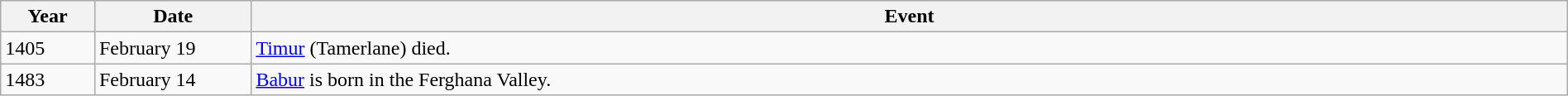<table class="wikitable" width="100%">
<tr>
<th style="width:6%">Year</th>
<th style="width:10%">Date</th>
<th>Event</th>
</tr>
<tr>
<td>1405</td>
<td>February 19</td>
<td><a href='#'>Timur</a> (Tamerlane) died.</td>
</tr>
<tr>
<td>1483</td>
<td>February 14</td>
<td><a href='#'>Babur</a> is born in the Ferghana Valley.</td>
</tr>
</table>
